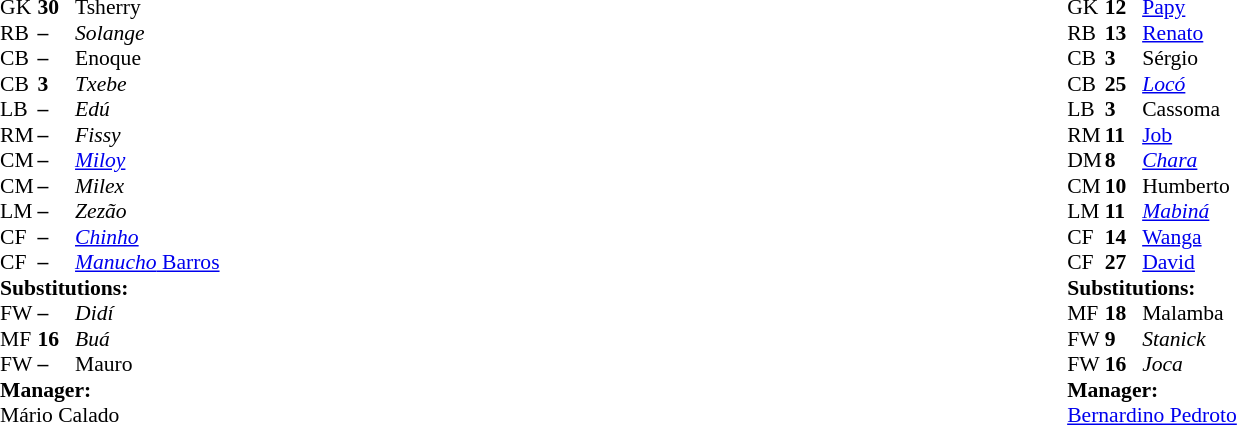<table width="100%">
<tr>
<td valign="top" width="40%"><br><table style="font-size:90%;" cellspacing="0" cellpadding="0" align="center">
<tr>
<th width="25"></th>
<th width="25"></th>
</tr>
<tr>
<td>GK</td>
<td><strong>30</strong></td>
<td> Tsherry</td>
</tr>
<tr>
<td>RB</td>
<td><strong>–</strong></td>
<td> <em>Solange</em></td>
</tr>
<tr>
<td>CB</td>
<td><strong>–</strong></td>
<td> Enoque</td>
</tr>
<tr>
<td>CB</td>
<td><strong>3</strong></td>
<td> <em>Txebe</em></td>
<td></td>
<td></td>
</tr>
<tr>
<td>LB</td>
<td><strong>–</strong></td>
<td> <em>Edú</em></td>
</tr>
<tr>
<td>RM</td>
<td><strong>–</strong></td>
<td> <em>Fissy</em></td>
<td></td>
<td></td>
</tr>
<tr>
<td>CM</td>
<td><strong>–</strong></td>
<td> <em><a href='#'>Miloy</a></em></td>
<td></td>
</tr>
<tr>
<td>CM</td>
<td><strong>–</strong></td>
<td> <em>Milex</em></td>
</tr>
<tr>
<td>LM</td>
<td><strong>–</strong></td>
<td> <em>Zezão</em></td>
</tr>
<tr>
<td>CF</td>
<td><strong>–</strong></td>
<td> <em><a href='#'>Chinho</a></em></td>
</tr>
<tr>
<td>CF</td>
<td><strong>–</strong></td>
<td> <a href='#'><em>Manucho</em> Barros</a></td>
<td></td>
<td></td>
</tr>
<tr>
<td colspan=3><strong>Substitutions:</strong></td>
</tr>
<tr>
<td>FW</td>
<td><strong>–</strong></td>
<td> <em>Didí</em></td>
<td></td>
<td></td>
</tr>
<tr>
<td>MF</td>
<td><strong>16</strong></td>
<td> <em>Buá</em></td>
<td></td>
<td></td>
</tr>
<tr>
<td>FW</td>
<td><strong>–</strong></td>
<td> Mauro</td>
<td></td>
<td></td>
</tr>
<tr>
<td colspan=3><strong>Manager:</strong></td>
</tr>
<tr>
<td colspan=4> Mário Calado</td>
</tr>
</table>
</td>
<td valign="top"></td>
<td valign="top" width="50%"><br><table style="font-size:90%;" cellspacing="0" cellpadding="0" align="center">
<tr>
<th width=25></th>
<th width=25></th>
</tr>
<tr>
<td>GK</td>
<td><strong>12</strong></td>
<td> <a href='#'>Papy</a></td>
</tr>
<tr>
<td>RB</td>
<td><strong>13</strong></td>
<td> <a href='#'>Renato</a></td>
</tr>
<tr>
<td>CB</td>
<td><strong>3</strong></td>
<td> Sérgio</td>
</tr>
<tr>
<td>CB</td>
<td><strong>25</strong></td>
<td> <em><a href='#'>Locó</a></em></td>
<td></td>
<td></td>
</tr>
<tr>
<td>LB</td>
<td><strong>3</strong></td>
<td> Cassoma</td>
</tr>
<tr>
<td>RM</td>
<td><strong>11</strong></td>
<td> <a href='#'>Job</a></td>
</tr>
<tr>
<td>DM</td>
<td><strong>8</strong></td>
<td> <em><a href='#'>Chara</a></em></td>
</tr>
<tr>
<td>CM</td>
<td><strong>10</strong></td>
<td> Humberto</td>
<td></td>
<td></td>
</tr>
<tr>
<td>LM</td>
<td><strong>11</strong></td>
<td> <em><a href='#'>Mabiná</a></em></td>
</tr>
<tr>
<td>CF</td>
<td><strong>14</strong></td>
<td> <a href='#'>Wanga</a></td>
<td></td>
<td></td>
</tr>
<tr>
<td>CF</td>
<td><strong>27</strong></td>
<td> <a href='#'>David</a></td>
</tr>
<tr>
<td colspan=3><strong>Substitutions:</strong></td>
</tr>
<tr>
<td>MF</td>
<td><strong>18</strong></td>
<td> Malamba</td>
<td></td>
<td></td>
</tr>
<tr>
<td>FW</td>
<td><strong>9</strong></td>
<td> <em>Stanick</em></td>
<td></td>
<td></td>
</tr>
<tr>
<td>FW</td>
<td><strong>16</strong></td>
<td> <em>Joca</em></td>
<td></td>
<td></td>
</tr>
<tr>
<td colspan=3><strong>Manager:</strong></td>
</tr>
<tr>
<td colspan=4> <a href='#'>Bernardino Pedroto</a></td>
</tr>
</table>
</td>
</tr>
</table>
